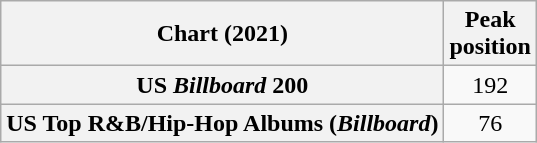<table class="wikitable sortable plainrowheaders" style="text-align:center">
<tr>
<th scope="col">Chart (2021)</th>
<th scope="col">Peak<br>position</th>
</tr>
<tr>
<th scope="row">US <em>Billboard</em> 200</th>
<td>192</td>
</tr>
<tr>
<th scope="row">US Top R&B/Hip-Hop Albums (<em>Billboard</em>)</th>
<td>76</td>
</tr>
</table>
